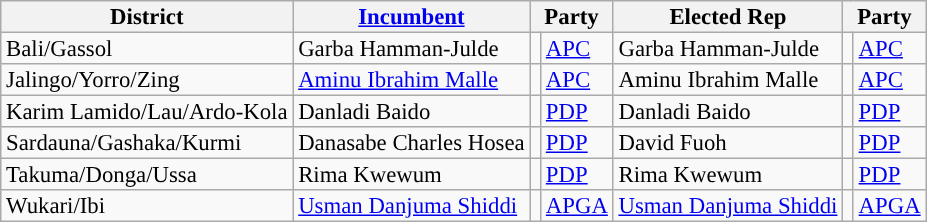<table class="sortable wikitable" style="font-size:95%;line-height:14px;">
<tr>
<th class="unsortable">District</th>
<th class="unsortable"><a href='#'>Incumbent</a></th>
<th colspan="2">Party</th>
<th class="unsortable">Elected Rep</th>
<th colspan="2">Party</th>
</tr>
<tr>
<td>Bali/Gassol</td>
<td>Garba Hamman-Julde</td>
<td style="background:"></td>
<td><a href='#'>APC</a></td>
<td>Garba Hamman-Julde</td>
<td style="background:"></td>
<td><a href='#'>APC</a></td>
</tr>
<tr>
<td>Jalingo/Yorro/Zing</td>
<td><a href='#'>Aminu Ibrahim Malle</a></td>
<td style="background:"></td>
<td><a href='#'>APC</a></td>
<td>Aminu Ibrahim Malle</td>
<td style="background:"></td>
<td><a href='#'>APC</a></td>
</tr>
<tr>
<td>Karim Lamido/Lau/Ardo-Kola</td>
<td>Danladi Baido</td>
<td style="background:"></td>
<td><a href='#'>PDP</a></td>
<td>Danladi Baido</td>
<td style="background:"></td>
<td><a href='#'>PDP</a></td>
</tr>
<tr>
<td>Sardauna/Gashaka/Kurmi</td>
<td>Danasabe Charles Hosea</td>
<td style="background:"></td>
<td><a href='#'>PDP</a></td>
<td>David Fuoh</td>
<td style="background:"></td>
<td><a href='#'>PDP</a></td>
</tr>
<tr>
<td>Takuma/Donga/Ussa</td>
<td>Rima Kwewum</td>
<td style="background:"></td>
<td><a href='#'>PDP</a></td>
<td>Rima Kwewum</td>
<td style="background:"></td>
<td><a href='#'>PDP</a></td>
</tr>
<tr>
<td>Wukari/Ibi</td>
<td><a href='#'>Usman Danjuma Shiddi</a></td>
<td style="background:"></td>
<td><a href='#'>APGA</a></td>
<td><a href='#'>Usman Danjuma Shiddi</a></td>
<td style="background:"></td>
<td><a href='#'>APGA</a></td>
</tr>
</table>
